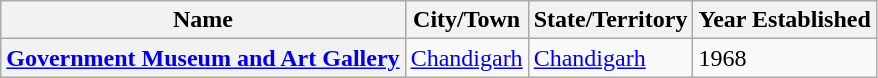<table class="wikitable sortable">
<tr>
<th scope=col>Name</th>
<th scope=col>City/Town</th>
<th scope=col>State/Territory</th>
<th scope=col>Year Established</th>
</tr>
<tr>
<th scope=row><a href='#'>Government Museum and Art Gallery</a></th>
<td><a href='#'>Chandigarh</a></td>
<td><a href='#'>Chandigarh</a></td>
<td>1968</td>
</tr>
</table>
